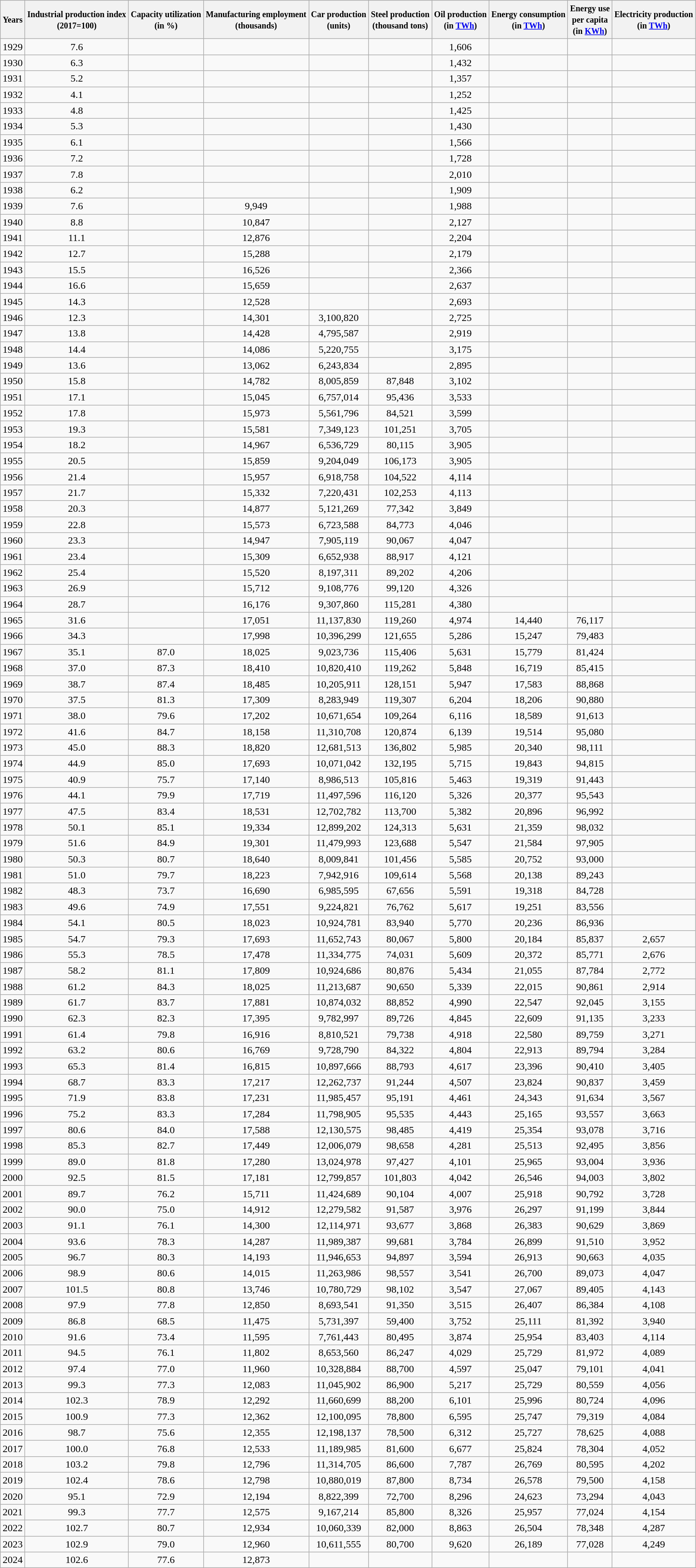<table class="wikitable sortable sticky-header" style="text-align:center;">
<tr>
<th><small>Years</small></th>
<th><small>Industrial production index<br>(2017=100)</small></th>
<th><small>Capacity utilization<br>(in %)</small></th>
<th><small>Manufacturing employment<br>(thousands)</small></th>
<th><small>Car production<br>(units)</small></th>
<th><small>Steel production<br>(thousand tons)</small></th>
<th><small>Oil production<br>(in <a href='#'>TWh</a>)</small></th>
<th><small>Energy consumption<br>(in <a href='#'>TWh</a>)</small></th>
<th><small>Energy use<br>per capita<br>(in <a href='#'>KWh</a>)</small></th>
<th><small>Electricity production<br>(in <a href='#'>TWh</a>)</small></th>
</tr>
<tr>
<td>1929</td>
<td>7.6</td>
<td></td>
<td></td>
<td></td>
<td></td>
<td>1,606</td>
<td></td>
<td></td>
<td></td>
</tr>
<tr>
<td>1930</td>
<td>6.3</td>
<td></td>
<td></td>
<td></td>
<td></td>
<td>1,432</td>
<td></td>
<td></td>
<td></td>
</tr>
<tr>
<td>1931</td>
<td>5.2</td>
<td></td>
<td></td>
<td></td>
<td></td>
<td>1,357</td>
<td></td>
<td></td>
<td></td>
</tr>
<tr>
<td>1932</td>
<td>4.1</td>
<td></td>
<td></td>
<td></td>
<td></td>
<td>1,252</td>
<td></td>
<td></td>
<td></td>
</tr>
<tr>
<td>1933</td>
<td>4.8</td>
<td></td>
<td></td>
<td></td>
<td></td>
<td>1,425</td>
<td></td>
<td></td>
<td></td>
</tr>
<tr>
<td>1934</td>
<td>5.3</td>
<td></td>
<td></td>
<td></td>
<td></td>
<td>1,430</td>
<td></td>
<td></td>
<td></td>
</tr>
<tr>
<td>1935</td>
<td>6.1</td>
<td></td>
<td></td>
<td></td>
<td></td>
<td>1,566</td>
<td></td>
<td></td>
<td></td>
</tr>
<tr>
<td>1936</td>
<td>7.2</td>
<td></td>
<td></td>
<td></td>
<td></td>
<td>1,728</td>
<td></td>
<td></td>
<td></td>
</tr>
<tr>
<td>1937</td>
<td>7.8</td>
<td></td>
<td></td>
<td></td>
<td></td>
<td>2,010</td>
<td></td>
<td></td>
<td></td>
</tr>
<tr>
<td>1938</td>
<td>6.2</td>
<td></td>
<td></td>
<td></td>
<td></td>
<td>1,909</td>
<td></td>
<td></td>
<td></td>
</tr>
<tr>
<td>1939</td>
<td>7.6</td>
<td></td>
<td>9,949</td>
<td></td>
<td></td>
<td>1,988</td>
<td></td>
<td></td>
<td></td>
</tr>
<tr>
<td>1940</td>
<td>8.8</td>
<td></td>
<td>10,847</td>
<td></td>
<td></td>
<td>2,127</td>
<td></td>
<td></td>
<td></td>
</tr>
<tr>
<td>1941</td>
<td>11.1</td>
<td></td>
<td>12,876</td>
<td></td>
<td></td>
<td>2,204</td>
<td></td>
<td></td>
<td></td>
</tr>
<tr>
<td>1942</td>
<td>12.7</td>
<td></td>
<td>15,288</td>
<td></td>
<td></td>
<td>2,179</td>
<td></td>
<td></td>
<td></td>
</tr>
<tr>
<td>1943</td>
<td>15.5</td>
<td></td>
<td>16,526</td>
<td></td>
<td></td>
<td>2,366</td>
<td></td>
<td></td>
<td></td>
</tr>
<tr>
<td>1944</td>
<td>16.6</td>
<td></td>
<td>15,659</td>
<td></td>
<td></td>
<td>2,637</td>
<td></td>
<td></td>
<td></td>
</tr>
<tr>
<td>1945</td>
<td>14.3</td>
<td></td>
<td>12,528</td>
<td></td>
<td></td>
<td>2,693</td>
<td></td>
<td></td>
<td></td>
</tr>
<tr>
<td>1946</td>
<td>12.3</td>
<td></td>
<td>14,301</td>
<td>3,100,820</td>
<td></td>
<td>2,725</td>
<td></td>
<td></td>
<td></td>
</tr>
<tr>
<td>1947</td>
<td>13.8</td>
<td></td>
<td>14,428</td>
<td>4,795,587</td>
<td></td>
<td>2,919</td>
<td></td>
<td></td>
<td></td>
</tr>
<tr>
<td>1948</td>
<td>14.4</td>
<td></td>
<td>14,086</td>
<td>5,220,755</td>
<td></td>
<td>3,175</td>
<td></td>
<td></td>
<td></td>
</tr>
<tr>
<td>1949</td>
<td>13.6</td>
<td></td>
<td>13,062</td>
<td>6,243,834</td>
<td></td>
<td>2,895</td>
<td></td>
<td></td>
<td></td>
</tr>
<tr>
<td>1950</td>
<td>15.8</td>
<td></td>
<td>14,782</td>
<td>8,005,859</td>
<td>87,848</td>
<td>3,102</td>
<td></td>
<td></td>
<td></td>
</tr>
<tr>
<td>1951</td>
<td>17.1</td>
<td></td>
<td>15,045</td>
<td>6,757,014</td>
<td>95,436</td>
<td>3,533</td>
<td></td>
<td></td>
<td></td>
</tr>
<tr>
<td>1952</td>
<td>17.8</td>
<td></td>
<td>15,973</td>
<td>5,561,796</td>
<td>84,521</td>
<td>3,599</td>
<td></td>
<td></td>
<td></td>
</tr>
<tr>
<td>1953</td>
<td>19.3</td>
<td></td>
<td>15,581</td>
<td>7,349,123</td>
<td>101,251</td>
<td>3,705</td>
<td></td>
<td></td>
<td></td>
</tr>
<tr>
<td>1954</td>
<td>18.2</td>
<td></td>
<td>14,967</td>
<td>6,536,729</td>
<td>80,115</td>
<td>3,905</td>
<td></td>
<td></td>
<td></td>
</tr>
<tr>
<td>1955</td>
<td>20.5</td>
<td></td>
<td>15,859</td>
<td>9,204,049</td>
<td>106,173</td>
<td>3,905</td>
<td></td>
<td></td>
<td></td>
</tr>
<tr>
<td>1956</td>
<td>21.4</td>
<td></td>
<td>15,957</td>
<td>6,918,758</td>
<td>104,522</td>
<td>4,114</td>
<td></td>
<td></td>
<td></td>
</tr>
<tr>
<td>1957</td>
<td>21.7</td>
<td></td>
<td>15,332</td>
<td>7,220,431</td>
<td>102,253</td>
<td>4,113</td>
<td></td>
<td></td>
<td></td>
</tr>
<tr>
<td>1958</td>
<td>20.3</td>
<td></td>
<td>14,877</td>
<td>5,121,269</td>
<td>77,342</td>
<td>3,849</td>
<td></td>
<td></td>
<td></td>
</tr>
<tr>
<td>1959</td>
<td>22.8</td>
<td></td>
<td>15,573</td>
<td>6,723,588</td>
<td>84,773</td>
<td>4,046</td>
<td></td>
<td></td>
<td></td>
</tr>
<tr>
<td>1960</td>
<td>23.3</td>
<td></td>
<td>14,947</td>
<td>7,905,119</td>
<td>90,067</td>
<td>4,047</td>
<td></td>
<td></td>
<td></td>
</tr>
<tr>
<td>1961</td>
<td>23.4</td>
<td></td>
<td>15,309</td>
<td>6,652,938</td>
<td>88,917</td>
<td>4,121</td>
<td></td>
<td></td>
<td></td>
</tr>
<tr>
<td>1962</td>
<td>25.4</td>
<td></td>
<td>15,520</td>
<td>8,197,311</td>
<td>89,202</td>
<td>4,206</td>
<td></td>
<td></td>
<td></td>
</tr>
<tr>
<td>1963</td>
<td>26.9</td>
<td></td>
<td>15,712</td>
<td>9,108,776</td>
<td>99,120</td>
<td>4,326</td>
<td></td>
<td></td>
<td></td>
</tr>
<tr>
<td>1964</td>
<td>28.7</td>
<td></td>
<td>16,176</td>
<td>9,307,860</td>
<td>115,281</td>
<td>4,380</td>
<td></td>
<td></td>
<td></td>
</tr>
<tr>
<td>1965</td>
<td>31.6</td>
<td></td>
<td>17,051</td>
<td>11,137,830</td>
<td>119,260</td>
<td>4,974</td>
<td>14,440</td>
<td>76,117</td>
<td></td>
</tr>
<tr>
<td>1966</td>
<td>34.3</td>
<td></td>
<td>17,998</td>
<td>10,396,299</td>
<td>121,655</td>
<td>5,286</td>
<td>15,247</td>
<td>79,483</td>
<td></td>
</tr>
<tr>
<td>1967</td>
<td>35.1</td>
<td>87.0</td>
<td>18,025</td>
<td>9,023,736</td>
<td>115,406</td>
<td>5,631</td>
<td>15,779</td>
<td>81,424</td>
<td></td>
</tr>
<tr>
<td>1968</td>
<td>37.0</td>
<td>87.3</td>
<td>18,410</td>
<td>10,820,410</td>
<td>119,262</td>
<td>5,848</td>
<td>16,719</td>
<td>85,415</td>
<td></td>
</tr>
<tr>
<td>1969</td>
<td>38.7</td>
<td>87.4</td>
<td>18,485</td>
<td>10,205,911</td>
<td>128,151</td>
<td>5,947</td>
<td>17,583</td>
<td>88,868</td>
<td></td>
</tr>
<tr>
<td>1970</td>
<td>37.5</td>
<td>81.3</td>
<td>17,309</td>
<td>8,283,949</td>
<td>119,307</td>
<td>6,204</td>
<td>18,206</td>
<td>90,880</td>
<td></td>
</tr>
<tr>
<td>1971</td>
<td>38.0</td>
<td>79.6</td>
<td>17,202</td>
<td>10,671,654</td>
<td>109,264</td>
<td>6,116</td>
<td>18,589</td>
<td>91,613</td>
<td></td>
</tr>
<tr>
<td>1972</td>
<td>41.6</td>
<td>84.7</td>
<td>18,158</td>
<td>11,310,708</td>
<td>120,874</td>
<td>6,139</td>
<td>19,514</td>
<td>95,080</td>
<td></td>
</tr>
<tr>
<td>1973</td>
<td>45.0</td>
<td>88.3</td>
<td>18,820</td>
<td>12,681,513</td>
<td>136,802</td>
<td>5,985</td>
<td>20,340</td>
<td>98,111</td>
<td></td>
</tr>
<tr>
<td>1974</td>
<td>44.9</td>
<td>85.0</td>
<td>17,693</td>
<td>10,071,042</td>
<td>132,195</td>
<td>5,715</td>
<td>19,843</td>
<td>94,815</td>
<td></td>
</tr>
<tr>
<td>1975</td>
<td>40.9</td>
<td>75.7</td>
<td>17,140</td>
<td>8,986,513</td>
<td>105,816</td>
<td>5,463</td>
<td>19,319</td>
<td>91,443</td>
<td></td>
</tr>
<tr>
<td>1976</td>
<td>44.1</td>
<td>79.9</td>
<td>17,719</td>
<td>11,497,596</td>
<td>116,120</td>
<td>5,326</td>
<td>20,377</td>
<td>95,543</td>
<td></td>
</tr>
<tr>
<td>1977</td>
<td>47.5</td>
<td>83.4</td>
<td>18,531</td>
<td>12,702,782</td>
<td>113,700</td>
<td>5,382</td>
<td>20,896</td>
<td>96,992</td>
<td></td>
</tr>
<tr>
<td>1978</td>
<td>50.1</td>
<td>85.1</td>
<td>19,334</td>
<td>12,899,202</td>
<td>124,313</td>
<td>5,631</td>
<td>21,359</td>
<td>98,032</td>
<td></td>
</tr>
<tr>
<td>1979</td>
<td>51.6</td>
<td>84.9</td>
<td>19,301</td>
<td>11,479,993</td>
<td>123,688</td>
<td>5,547</td>
<td>21,584</td>
<td>97,905</td>
<td></td>
</tr>
<tr>
<td>1980</td>
<td>50.3</td>
<td>80.7</td>
<td>18,640</td>
<td>8,009,841</td>
<td>101,456</td>
<td>5,585</td>
<td>20,752</td>
<td>93,000</td>
<td></td>
</tr>
<tr>
<td>1981</td>
<td>51.0</td>
<td>79.7</td>
<td>18,223</td>
<td>7,942,916</td>
<td>109,614</td>
<td>5,568</td>
<td>20,138</td>
<td>89,243</td>
<td></td>
</tr>
<tr>
<td>1982</td>
<td>48.3</td>
<td>73.7</td>
<td>16,690</td>
<td>6,985,595</td>
<td>67,656</td>
<td>5,591</td>
<td>19,318</td>
<td>84,728</td>
<td></td>
</tr>
<tr>
<td>1983</td>
<td>49.6</td>
<td>74.9</td>
<td>17,551</td>
<td>9,224,821</td>
<td>76,762</td>
<td>5,617</td>
<td>19,251</td>
<td>83,556</td>
<td></td>
</tr>
<tr>
<td>1984</td>
<td>54.1</td>
<td>80.5</td>
<td>18,023</td>
<td>10,924,781</td>
<td>83,940</td>
<td>5,770</td>
<td>20,236</td>
<td>86,936</td>
<td></td>
</tr>
<tr>
<td>1985</td>
<td>54.7</td>
<td>79.3</td>
<td>17,693</td>
<td>11,652,743</td>
<td>80,067</td>
<td>5,800</td>
<td>20,184</td>
<td>85,837</td>
<td>2,657</td>
</tr>
<tr>
<td>1986</td>
<td>55.3</td>
<td>78.5</td>
<td>17,478</td>
<td>11,334,775</td>
<td>74,031</td>
<td>5,609</td>
<td>20,372</td>
<td>85,771</td>
<td>2,676</td>
</tr>
<tr>
<td>1987</td>
<td>58.2</td>
<td>81.1</td>
<td>17,809</td>
<td>10,924,686</td>
<td>80,876</td>
<td>5,434</td>
<td>21,055</td>
<td>87,784</td>
<td>2,772</td>
</tr>
<tr>
<td>1988</td>
<td>61.2</td>
<td>84.3</td>
<td>18,025</td>
<td>11,213,687</td>
<td>90,650</td>
<td>5,339</td>
<td>22,015</td>
<td>90,861</td>
<td>2,914</td>
</tr>
<tr>
<td>1989</td>
<td>61.7</td>
<td>83.7</td>
<td>17,881</td>
<td>10,874,032</td>
<td>88,852</td>
<td>4,990</td>
<td>22,547</td>
<td>92,045</td>
<td>3,155</td>
</tr>
<tr>
<td>1990</td>
<td>62.3</td>
<td>82.3</td>
<td>17,395</td>
<td>9,782,997</td>
<td>89,726</td>
<td>4,845</td>
<td>22,609</td>
<td>91,135</td>
<td>3,233</td>
</tr>
<tr>
<td>1991</td>
<td>61.4</td>
<td>79.8</td>
<td>16,916</td>
<td>8,810,521</td>
<td>79,738</td>
<td>4,918</td>
<td>22,580</td>
<td>89,759</td>
<td>3,271</td>
</tr>
<tr>
<td>1992</td>
<td>63.2</td>
<td>80.6</td>
<td>16,769</td>
<td>9,728,790</td>
<td>84,322</td>
<td>4,804</td>
<td>22,913</td>
<td>89,794</td>
<td>3,284</td>
</tr>
<tr>
<td>1993</td>
<td>65.3</td>
<td>81.4</td>
<td>16,815</td>
<td>10,897,666</td>
<td>88,793</td>
<td>4,617</td>
<td>23,396</td>
<td>90,410</td>
<td>3,405</td>
</tr>
<tr>
<td>1994</td>
<td>68.7</td>
<td>83.3</td>
<td>17,217</td>
<td>12,262,737</td>
<td>91,244</td>
<td>4,507</td>
<td>23,824</td>
<td>90,837</td>
<td>3,459</td>
</tr>
<tr>
<td>1995</td>
<td>71.9</td>
<td>83.8</td>
<td>17,231</td>
<td>11,985,457</td>
<td>95,191</td>
<td>4,461</td>
<td>24,343</td>
<td>91,634</td>
<td>3,567</td>
</tr>
<tr>
<td>1996</td>
<td>75.2</td>
<td>83.3</td>
<td>17,284</td>
<td>11,798,905</td>
<td>95,535</td>
<td>4,443</td>
<td>25,165</td>
<td>93,557</td>
<td>3,663</td>
</tr>
<tr>
<td>1997</td>
<td>80.6</td>
<td>84.0</td>
<td>17,588</td>
<td>12,130,575</td>
<td>98,485</td>
<td>4,419</td>
<td>25,354</td>
<td>93,078</td>
<td>3,716</td>
</tr>
<tr>
<td>1998</td>
<td>85.3</td>
<td>82.7</td>
<td>17,449</td>
<td>12,006,079</td>
<td>98,658</td>
<td>4,281</td>
<td>25,513</td>
<td>92,495</td>
<td>3,856</td>
</tr>
<tr>
<td>1999</td>
<td>89.0</td>
<td>81.8</td>
<td>17,280</td>
<td>13,024,978</td>
<td>97,427</td>
<td>4,101</td>
<td>25,965</td>
<td>93,004</td>
<td>3,936</td>
</tr>
<tr>
<td>2000</td>
<td>92.5</td>
<td>81.5</td>
<td>17,181</td>
<td>12,799,857</td>
<td>101,803</td>
<td>4,042</td>
<td>26,546</td>
<td>94,003</td>
<td>3,802</td>
</tr>
<tr>
<td>2001</td>
<td>89.7</td>
<td>76.2</td>
<td>15,711</td>
<td>11,424,689</td>
<td>90,104</td>
<td>4,007</td>
<td>25,918</td>
<td>90,792</td>
<td>3,728</td>
</tr>
<tr>
<td>2002</td>
<td>90.0</td>
<td>75.0</td>
<td>14,912</td>
<td>12,279,582</td>
<td>91,587</td>
<td>3,976</td>
<td>26,297</td>
<td>91,199</td>
<td>3,844</td>
</tr>
<tr>
<td>2003</td>
<td>91.1</td>
<td>76.1</td>
<td>14,300</td>
<td>12,114,971</td>
<td>93,677</td>
<td>3,868</td>
<td>26,383</td>
<td>90,629</td>
<td>3,869</td>
</tr>
<tr>
<td>2004</td>
<td>93.6</td>
<td>78.3</td>
<td>14,287</td>
<td>11,989,387</td>
<td>99,681</td>
<td>3,784</td>
<td>26,899</td>
<td>91,510</td>
<td>3,952</td>
</tr>
<tr>
<td>2005</td>
<td>96.7</td>
<td>80.3</td>
<td>14,193</td>
<td>11,946,653</td>
<td>94,897</td>
<td>3,594</td>
<td>26,913</td>
<td>90,663</td>
<td>4,035</td>
</tr>
<tr>
<td>2006</td>
<td>98.9</td>
<td>80.6</td>
<td>14,015</td>
<td>11,263,986</td>
<td>98,557</td>
<td>3,541</td>
<td>26,700</td>
<td>89,073</td>
<td>4,047</td>
</tr>
<tr>
<td>2007</td>
<td>101.5</td>
<td>80.8</td>
<td>13,746</td>
<td>10,780,729</td>
<td>98,102</td>
<td>3,547</td>
<td>27,067</td>
<td>89,405</td>
<td>4,143</td>
</tr>
<tr>
<td>2008</td>
<td>97.9</td>
<td>77.8</td>
<td>12,850</td>
<td>8,693,541</td>
<td>91,350</td>
<td>3,515</td>
<td>26,407</td>
<td>86,384</td>
<td>4,108</td>
</tr>
<tr>
<td>2009</td>
<td>86.8</td>
<td>68.5</td>
<td>11,475</td>
<td>5,731,397</td>
<td>59,400</td>
<td>3,752</td>
<td>25,111</td>
<td>81,392</td>
<td>3,940</td>
</tr>
<tr>
<td>2010</td>
<td>91.6</td>
<td>73.4</td>
<td>11,595</td>
<td>7,761,443</td>
<td>80,495</td>
<td>3,874</td>
<td>25,954</td>
<td>83,403</td>
<td>4,114</td>
</tr>
<tr>
<td>2011</td>
<td>94.5</td>
<td>76.1</td>
<td>11,802</td>
<td>8,653,560</td>
<td>86,247</td>
<td>4,029</td>
<td>25,729</td>
<td>81,972</td>
<td>4,089</td>
</tr>
<tr>
<td>2012</td>
<td>97.4</td>
<td>77.0</td>
<td>11,960</td>
<td>10,328,884</td>
<td>88,700</td>
<td>4,597</td>
<td>25,047</td>
<td>79,101</td>
<td>4,041</td>
</tr>
<tr>
<td>2013</td>
<td>99.3</td>
<td>77.3</td>
<td>12,083</td>
<td>11,045,902</td>
<td>86,900</td>
<td>5,217</td>
<td>25,729</td>
<td>80,559</td>
<td>4,056</td>
</tr>
<tr>
<td>2014</td>
<td>102.3</td>
<td>78.9</td>
<td>12,292</td>
<td>11,660,699</td>
<td>88,200</td>
<td>6,101</td>
<td>25,996</td>
<td>80,724</td>
<td>4,096</td>
</tr>
<tr>
<td>2015</td>
<td>100.9</td>
<td>77.3</td>
<td>12,362</td>
<td>12,100,095</td>
<td>78,800</td>
<td>6,595</td>
<td>25,747</td>
<td>79,319</td>
<td>4,084</td>
</tr>
<tr>
<td>2016</td>
<td>98.7</td>
<td>75.6</td>
<td>12,355</td>
<td>12,198,137</td>
<td>78,500</td>
<td>6,312</td>
<td>25,727</td>
<td>78,625</td>
<td>4,088</td>
</tr>
<tr>
<td>2017</td>
<td>100.0</td>
<td>76.8</td>
<td>12,533</td>
<td>11,189,985</td>
<td>81,600</td>
<td>6,677</td>
<td>25,824</td>
<td>78,304</td>
<td>4,052</td>
</tr>
<tr>
<td>2018</td>
<td>103.2</td>
<td>79.8</td>
<td>12,796</td>
<td>11,314,705</td>
<td>86,600</td>
<td>7,787</td>
<td>26,769</td>
<td>80,595</td>
<td>4,202</td>
</tr>
<tr>
<td>2019</td>
<td>102.4</td>
<td>78.6</td>
<td>12,798</td>
<td>10,880,019</td>
<td>87,800</td>
<td>8,734</td>
<td>26,578</td>
<td>79,500</td>
<td>4,158</td>
</tr>
<tr>
<td>2020</td>
<td>95.1</td>
<td>72.9</td>
<td>12,194</td>
<td>8,822,399</td>
<td>72,700</td>
<td>8,296</td>
<td>24,623</td>
<td>73,294</td>
<td>4,043</td>
</tr>
<tr>
<td>2021</td>
<td>99.3</td>
<td>77.7</td>
<td>12,575</td>
<td>9,167,214</td>
<td>85,800</td>
<td>8,326</td>
<td>25,957</td>
<td>77,024</td>
<td>4,154</td>
</tr>
<tr>
<td>2022</td>
<td>102.7</td>
<td>80.7</td>
<td>12,934</td>
<td>10,060,339</td>
<td>82,000</td>
<td>8,863</td>
<td>26,504</td>
<td>78,348</td>
<td>4,287</td>
</tr>
<tr>
<td>2023</td>
<td>102.9</td>
<td>79.0</td>
<td>12,960</td>
<td>10,611,555</td>
<td>80,700</td>
<td>9,620</td>
<td>26,189</td>
<td>77,028</td>
<td>4,249</td>
</tr>
<tr>
<td>2024</td>
<td>102.6</td>
<td>77.6</td>
<td>12,873</td>
<td></td>
<td></td>
<td></td>
<td></td>
<td></td>
<td></td>
</tr>
</table>
